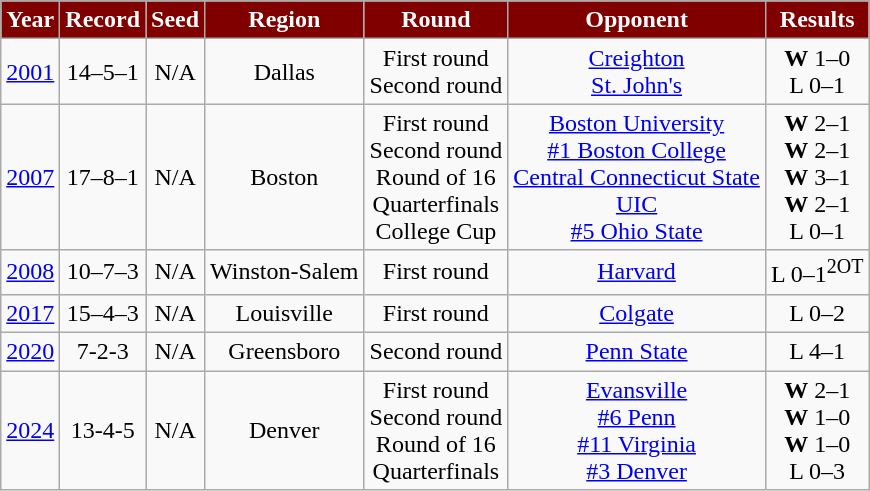<table class="wikitable" border="1">
<tr align="center">
<th style="background:#800000; color:White;">Year</th>
<th style="background:#800000; color:White;">Record</th>
<th style="background:#800000; color:White;">Seed</th>
<th style="background:#800000; color:White;">Region</th>
<th style="background:#800000; color:White;">Round</th>
<th style="background:#800000; color:White;">Opponent</th>
<th style="background:#800000; color:White;">Results</th>
</tr>
<tr align="center">
<td><a href='#'>2001</a></td>
<td>14–5–1</td>
<td>N/A</td>
<td>Dallas</td>
<td>First round<br>Second round</td>
<td><a href='#'>Creighton</a><br><a href='#'>St. John's</a></td>
<td><strong>W</strong> 1–0<br>L 0–1</td>
</tr>
<tr align="center">
<td><a href='#'>2007</a></td>
<td>17–8–1</td>
<td>N/A</td>
<td>Boston</td>
<td>First round<br>Second round<br>Round of 16<br>Quarterfinals<br>College Cup</td>
<td><a href='#'>Boston University</a><br><a href='#'>#1 Boston College</a><br><a href='#'>Central Connecticut State</a><br><a href='#'>UIC</a><br><a href='#'>#5 Ohio State</a></td>
<td><strong>W</strong> 2–1<br><strong>W</strong> 2–1<br><strong>W</strong> 3–1 <br> <strong>W</strong> 2–1 <br> L 0–1</td>
</tr>
<tr align="center">
<td><a href='#'>2008</a></td>
<td>10–7–3</td>
<td>N/A</td>
<td>Winston-Salem</td>
<td>First round</td>
<td><a href='#'>Harvard</a></td>
<td>L 0–1<sup>2OT</sup></td>
</tr>
<tr align="center">
<td><a href='#'>2017</a></td>
<td>15–4–3</td>
<td>N/A</td>
<td>Louisville</td>
<td>First round</td>
<td><a href='#'>Colgate</a></td>
<td>L 0–2</td>
</tr>
<tr align="center">
<td><a href='#'>2020</a></td>
<td>7-2-3</td>
<td>N/A</td>
<td>Greensboro</td>
<td>Second round</td>
<td><a href='#'>Penn State</a></td>
<td>L 4–1</td>
</tr>
<tr align="center">
<td><a href='#'>2024</a></td>
<td>13-4-5</td>
<td>N/A</td>
<td>Denver</td>
<td>First round<br>Second round<br>Round of 16<br>Quarterfinals</td>
<td><a href='#'>Evansville</a><br><a href='#'>#6 Penn</a><br><a href='#'>#11 Virginia</a><br><a href='#'>#3 Denver</a></td>
<td><strong>W</strong> 2–1<br><strong>W</strong> 1–0<br><strong>W</strong> 1–0<br>L 0–3</td>
</tr>
</table>
